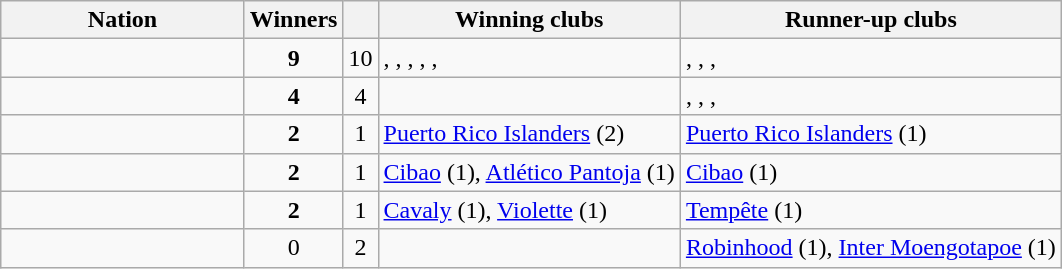<table class="wikitable sortable">
<tr>
<th width=155px>Nation</th>
<th>Winners</th>
<th></th>
<th class=unsortable>Winning clubs</th>
<th class=unsortable>Runner-up clubs</th>
</tr>
<tr>
<td><strong></strong></td>
<td align=center><strong>9</strong></td>
<td align=center>10</td>
<td>, , , , , </td>
<td>, , , </td>
</tr>
<tr>
<td><strong></strong></td>
<td align=center><strong>4</strong></td>
<td align=center>4</td>
<td></td>
<td>, , , </td>
</tr>
<tr>
<td><strong></strong></td>
<td align=center><strong>2</strong></td>
<td align=center>1</td>
<td><a href='#'>Puerto Rico Islanders</a> (2)</td>
<td><a href='#'>Puerto Rico Islanders</a> (1)</td>
</tr>
<tr>
<td><strong></strong></td>
<td align=center><strong>2</strong></td>
<td align=center>1</td>
<td><a href='#'>Cibao</a> (1), <a href='#'>Atlético Pantoja</a> (1)</td>
<td><a href='#'>Cibao</a> (1)</td>
</tr>
<tr>
<td><strong></strong></td>
<td align=center><strong>2</strong></td>
<td align=center>1</td>
<td><a href='#'>Cavaly</a> (1), <a href='#'>Violette</a> (1)</td>
<td><a href='#'>Tempête</a> (1)</td>
</tr>
<tr>
<td></td>
<td align=center>0</td>
<td align=center>2</td>
<td></td>
<td><a href='#'>Robinhood</a> (1), <a href='#'>Inter Moengotapoe</a> (1)</td>
</tr>
</table>
